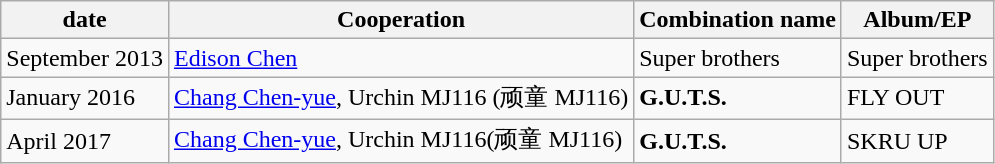<table class="wikitable">
<tr>
<th>date</th>
<th>Cooperation</th>
<th>Combination name</th>
<th>Album/EP</th>
</tr>
<tr>
<td>September 2013</td>
<td><a href='#'>Edison Chen</a></td>
<td>Super brothers</td>
<td>Super brothers</td>
</tr>
<tr>
<td>January 2016</td>
<td><a href='#'>Chang Chen-yue</a>, Urchin MJ116 (顽童 MJ116)</td>
<td><strong>G.U.T.S.</strong></td>
<td>FLY OUT</td>
</tr>
<tr>
<td>April 2017</td>
<td><a href='#'>Chang Chen-yue</a>, Urchin MJ116(顽童 MJ116)</td>
<td><strong>G.U.T.S.</strong></td>
<td>SKRU UP</td>
</tr>
</table>
